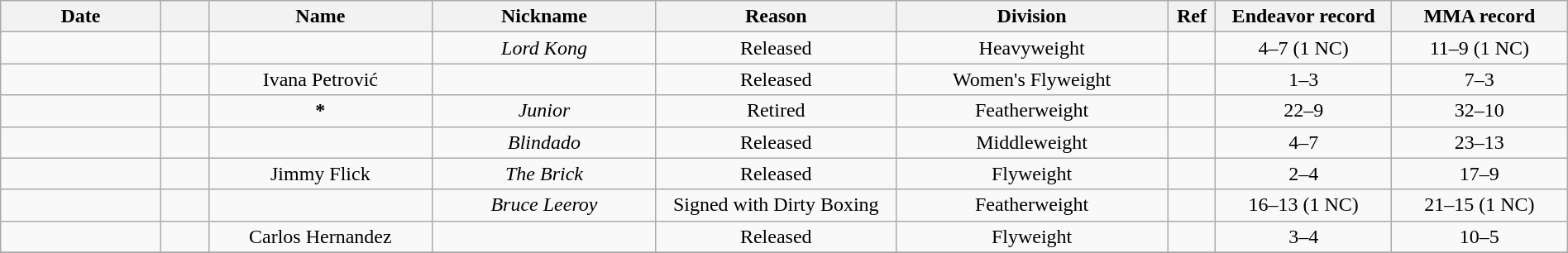<table class="wikitable sortable" width="100%" style="text-align:center">
<tr>
<th width=10%>Date</th>
<th width=3%></th>
<th width=14%>Name</th>
<th width=14%>Nickname</th>
<th width=15%>Reason</th>
<th width=17%>Division</th>
<th width=3%>Ref</th>
<th width=11%>Endeavor record</th>
<th width=11%>MMA record</th>
</tr>
<tr>
<td></td>
<td></td>
<td></td>
<td><em>Lord Kong</em></td>
<td>Released</td>
<td>Heavyweight</td>
<td></td>
<td>4–7 (1 NC)</td>
<td>11–9 (1 NC)</td>
</tr>
<tr>
<td></td>
<td></td>
<td>Ivana Petrović</td>
<td></td>
<td>Released</td>
<td>Women's Flyweight</td>
<td></td>
<td>1–3</td>
<td>7–3</td>
</tr>
<tr>
<td></td>
<td></td>
<td> <strong>*</strong></td>
<td><em>Junior</em></td>
<td>Retired</td>
<td>Featherweight</td>
<td></td>
<td>22–9</td>
<td>32–10</td>
</tr>
<tr>
<td></td>
<td></td>
<td></td>
<td><em>Blindado</em></td>
<td>Released</td>
<td>Middleweight</td>
<td></td>
<td>4–7</td>
<td>23–13</td>
</tr>
<tr>
<td></td>
<td></td>
<td>Jimmy Flick</td>
<td><em>The Brick</em></td>
<td>Released</td>
<td>Flyweight</td>
<td></td>
<td>2–4</td>
<td>17–9</td>
</tr>
<tr>
<td></td>
<td></td>
<td></td>
<td><em>Bruce Leeroy</em></td>
<td>Signed with Dirty Boxing</td>
<td>Featherweight</td>
<td></td>
<td>16–13 (1 NC)</td>
<td>21–15 (1 NC)</td>
</tr>
<tr>
<td></td>
<td></td>
<td>Carlos Hernandez</td>
<td></td>
<td>Released</td>
<td>Flyweight</td>
<td></td>
<td>3–4</td>
<td>10–5</td>
</tr>
<tr>
</tr>
</table>
